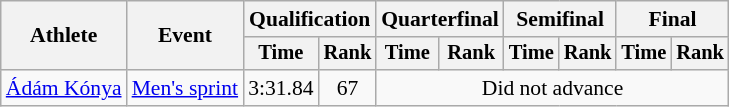<table class="wikitable" style="font-size:90%">
<tr>
<th rowspan="2">Athlete</th>
<th rowspan="2">Event</th>
<th colspan="2">Qualification</th>
<th colspan="2">Quarterfinal</th>
<th colspan="2">Semifinal</th>
<th colspan="2">Final</th>
</tr>
<tr style="font-size:95%">
<th>Time</th>
<th>Rank</th>
<th>Time</th>
<th>Rank</th>
<th>Time</th>
<th>Rank</th>
<th>Time</th>
<th>Rank</th>
</tr>
<tr align=center>
<td align=left><a href='#'>Ádám Kónya</a></td>
<td align=left><a href='#'>Men's sprint</a></td>
<td>3:31.84</td>
<td>67</td>
<td colspan=6>Did not advance</td>
</tr>
</table>
